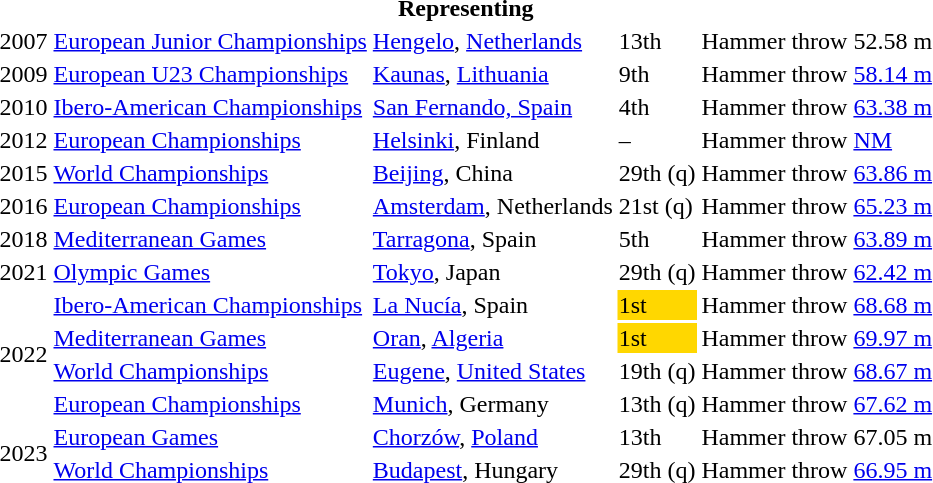<table>
<tr>
<th colspan="6">Representing </th>
</tr>
<tr>
<td>2007</td>
<td><a href='#'>European Junior Championships</a></td>
<td><a href='#'>Hengelo</a>, <a href='#'>Netherlands</a></td>
<td>13th</td>
<td>Hammer throw</td>
<td>52.58 m</td>
</tr>
<tr>
<td>2009</td>
<td><a href='#'>European U23 Championships</a></td>
<td><a href='#'>Kaunas</a>, <a href='#'>Lithuania</a></td>
<td>9th</td>
<td>Hammer throw</td>
<td><a href='#'>58.14 m</a></td>
</tr>
<tr>
<td>2010</td>
<td><a href='#'>Ibero-American Championships</a></td>
<td><a href='#'>San Fernando, Spain</a></td>
<td>4th</td>
<td>Hammer throw</td>
<td><a href='#'>63.38 m</a></td>
</tr>
<tr>
<td>2012</td>
<td><a href='#'>European Championships</a></td>
<td><a href='#'>Helsinki</a>, Finland</td>
<td>–</td>
<td>Hammer throw</td>
<td><a href='#'>NM</a></td>
</tr>
<tr>
<td>2015</td>
<td><a href='#'>World Championships</a></td>
<td><a href='#'>Beijing</a>, China</td>
<td>29th (q)</td>
<td>Hammer throw</td>
<td><a href='#'>63.86 m</a></td>
</tr>
<tr>
<td>2016</td>
<td><a href='#'>European Championships</a></td>
<td><a href='#'>Amsterdam</a>, Netherlands</td>
<td>21st (q)</td>
<td>Hammer throw</td>
<td><a href='#'>65.23 m</a></td>
</tr>
<tr>
<td>2018</td>
<td><a href='#'>Mediterranean Games</a></td>
<td><a href='#'>Tarragona</a>, Spain</td>
<td>5th</td>
<td>Hammer throw</td>
<td><a href='#'>63.89 m</a></td>
</tr>
<tr>
<td>2021</td>
<td><a href='#'>Olympic Games</a></td>
<td><a href='#'>Tokyo</a>, Japan</td>
<td>29th (q)</td>
<td>Hammer throw</td>
<td><a href='#'>62.42 m</a></td>
</tr>
<tr>
<td rowspan=4>2022</td>
<td><a href='#'>Ibero-American Championships</a></td>
<td><a href='#'>La Nucía</a>, Spain</td>
<td bgcolor=gold>1st</td>
<td>Hammer throw</td>
<td><a href='#'>68.68 m</a></td>
</tr>
<tr>
<td><a href='#'>Mediterranean Games</a></td>
<td><a href='#'>Oran</a>, <a href='#'>Algeria</a></td>
<td bgcolor=gold>1st</td>
<td>Hammer throw</td>
<td><a href='#'>69.97 m</a></td>
</tr>
<tr>
<td><a href='#'>World Championships</a></td>
<td><a href='#'>Eugene</a>, <a href='#'>United States</a></td>
<td>19th (q)</td>
<td>Hammer throw</td>
<td><a href='#'>68.67 m</a></td>
</tr>
<tr>
<td><a href='#'>European Championships</a></td>
<td><a href='#'>Munich</a>, Germany</td>
<td>13th (q)</td>
<td>Hammer throw</td>
<td><a href='#'>67.62 m</a></td>
</tr>
<tr>
<td rowspan=2>2023</td>
<td><a href='#'>European Games</a></td>
<td><a href='#'>Chorzów</a>, <a href='#'>Poland</a></td>
<td>13th</td>
<td>Hammer throw</td>
<td>67.05 m</td>
</tr>
<tr>
<td><a href='#'>World Championships</a></td>
<td><a href='#'>Budapest</a>, Hungary</td>
<td>29th (q)</td>
<td>Hammer throw</td>
<td><a href='#'>66.95 m</a></td>
</tr>
</table>
